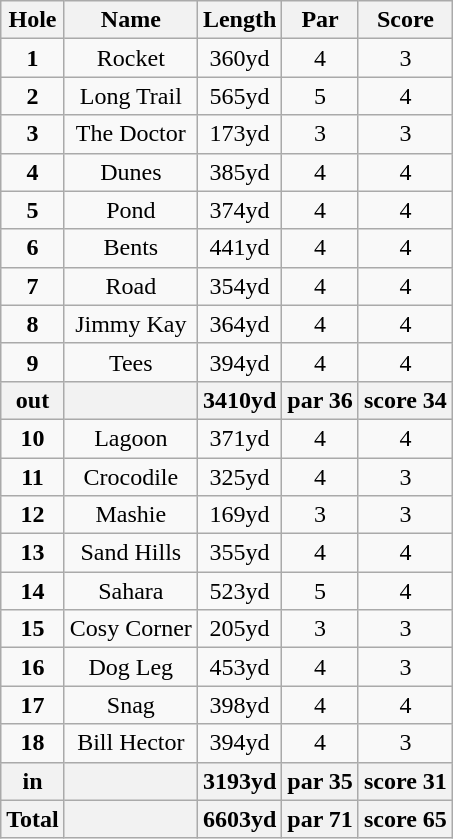<table class="wikitable" style="text-align:center;">
<tr>
<th>Hole</th>
<th>Name</th>
<th>Length</th>
<th>Par</th>
<th>Score</th>
</tr>
<tr>
<td><strong>1</strong></td>
<td>Rocket</td>
<td>360yd</td>
<td>4</td>
<td>3</td>
</tr>
<tr>
<td><strong>2</strong></td>
<td>Long Trail</td>
<td>565yd</td>
<td>5</td>
<td>4</td>
</tr>
<tr>
<td><strong>3</strong></td>
<td>The Doctor</td>
<td>173yd</td>
<td>3</td>
<td>3</td>
</tr>
<tr>
<td><strong>4</strong></td>
<td>Dunes</td>
<td>385yd</td>
<td>4</td>
<td>4</td>
</tr>
<tr>
<td><strong>5</strong></td>
<td>Pond</td>
<td>374yd</td>
<td>4</td>
<td>4</td>
</tr>
<tr>
<td><strong>6</strong></td>
<td>Bents</td>
<td>441yd</td>
<td>4</td>
<td>4</td>
</tr>
<tr>
<td><strong>7</strong></td>
<td>Road</td>
<td>354yd</td>
<td>4</td>
<td>4</td>
</tr>
<tr>
<td><strong>8</strong></td>
<td>Jimmy Kay</td>
<td>364yd</td>
<td>4</td>
<td>4</td>
</tr>
<tr>
<td><strong>9</strong></td>
<td>Tees</td>
<td>394yd</td>
<td>4</td>
<td>4</td>
</tr>
<tr>
<th><strong>out</strong></th>
<th></th>
<th>3410yd</th>
<th>par 36</th>
<th>score 34</th>
</tr>
<tr>
<td><strong>10</strong></td>
<td>Lagoon</td>
<td>371yd</td>
<td>4</td>
<td>4</td>
</tr>
<tr>
<td><strong>11</strong></td>
<td>Crocodile</td>
<td>325yd</td>
<td>4</td>
<td>3</td>
</tr>
<tr>
<td><strong>12</strong></td>
<td>Mashie</td>
<td>169yd</td>
<td>3</td>
<td>3</td>
</tr>
<tr>
<td><strong>13</strong></td>
<td>Sand Hills</td>
<td>355yd</td>
<td>4</td>
<td>4</td>
</tr>
<tr>
<td><strong>14</strong></td>
<td>Sahara</td>
<td>523yd</td>
<td>5</td>
<td>4</td>
</tr>
<tr>
<td><strong>15</strong></td>
<td>Cosy Corner</td>
<td>205yd</td>
<td>3</td>
<td>3</td>
</tr>
<tr>
<td><strong>16</strong></td>
<td>Dog Leg</td>
<td>453yd</td>
<td>4</td>
<td>3</td>
</tr>
<tr>
<td><strong>17</strong></td>
<td>Snag</td>
<td>398yd</td>
<td>4</td>
<td>4</td>
</tr>
<tr>
<td><strong>18</strong></td>
<td>Bill Hector</td>
<td>394yd</td>
<td>4</td>
<td>3</td>
</tr>
<tr>
<th><strong>in</strong></th>
<th></th>
<th>3193yd</th>
<th>par 35</th>
<th>score 31</th>
</tr>
<tr>
<th><strong>Total</strong></th>
<th></th>
<th>6603yd</th>
<th>par 71</th>
<th>score 65</th>
</tr>
</table>
